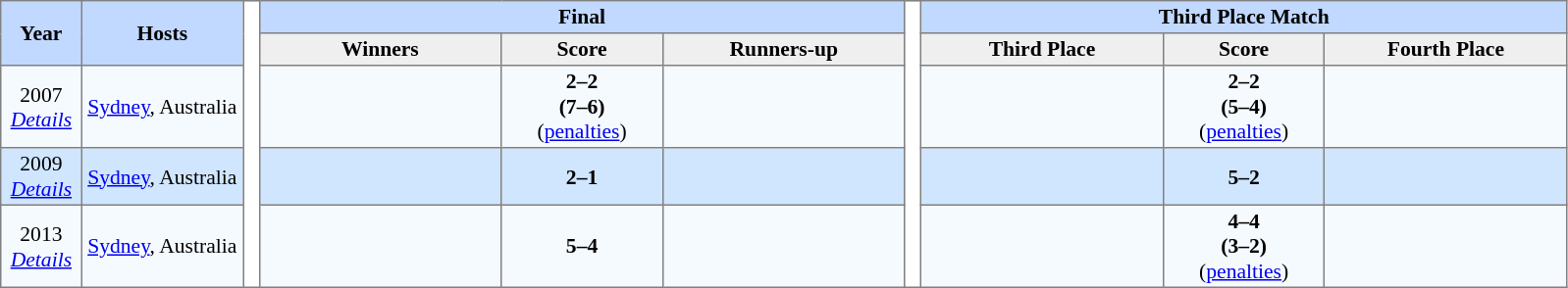<table border=1 style="border-collapse:collapse; font-size:90%; text-align:center" cellpadding=2 cellspacing=0>
<tr bgcolor=#C1D8FF>
<th rowspan=2 width=5%>Year</th>
<th rowspan=2 width=10%>Hosts</th>
<th width=1% rowspan=25 bgcolor=ffffff></th>
<th colspan=3>Final</th>
<th width=1% rowspan=25 bgcolor=ffffff></th>
<th colspan=3>Third Place Match</th>
</tr>
<tr bgcolor=#EFEFEF>
<th width=15%>Winners</th>
<th width=10%>Score</th>
<th width=15%>Runners-up</th>
<th width=15%>Third Place</th>
<th width=10%>Score</th>
<th width=15%>Fourth Place</th>
</tr>
<tr bgcolor=#F5FAFF>
<td>2007 <br> <em><a href='#'>Details</a></em></td>
<td><a href='#'>Sydney</a>, Australia</td>
<td><strong></strong></td>
<td><strong>2–2</strong><br><strong>(7–6)</strong><br>(<a href='#'>penalties</a>)</td>
<td></td>
<td></td>
<td><strong>2–2</strong><br><strong>(5–4)</strong><br>(<a href='#'>penalties</a>)</td>
<td></td>
</tr>
<tr bgcolor=#D0E6FF>
<td>2009 <br> <em><a href='#'>Details</a></em></td>
<td><a href='#'>Sydney</a>, Australia</td>
<td><strong></strong></td>
<td><strong>2–1</strong></td>
<td></td>
<td></td>
<td><strong>5–2</strong></td>
<td></td>
</tr>
<tr bgcolor=#F5FAFF>
<td>2013 <br> <em><a href='#'>Details</a></em></td>
<td><a href='#'>Sydney</a>, Australia</td>
<td><strong></strong></td>
<td><strong>5–4</strong></td>
<td></td>
<td></td>
<td><strong>4–4</strong><br><strong>(3–2)</strong><br>(<a href='#'>penalties</a>)</td>
<td></td>
</tr>
</table>
